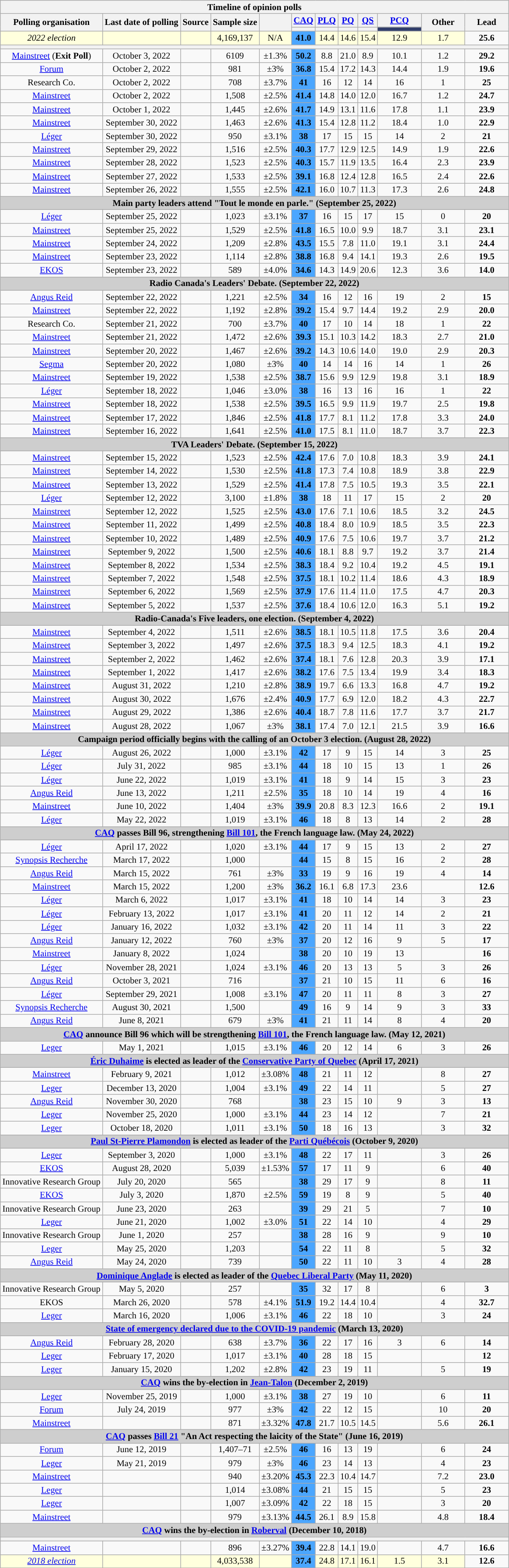<table class="wikitable sortable mw-datatable mw-collapsible mw-collapsed" style="text-align:center;font-size:85%;line-height:14px">
<tr>
<th colspan="12">Timeline of opinion polls</th>
</tr>
<tr>
<th rowspan="2">Polling organisation</th>
<th rowspan="2">Last date of polling</th>
<th rowspan="2">Source</th>
<th rowspan="2">Sample size</th>
<th rowspan="2"></th>
<th><a href='#'>CAQ</a></th>
<th><a href='#'>PLQ</a></th>
<th><a href='#'>PQ</a></th>
<th><a href='#'>QS</a></th>
<th><a href='#'>PCQ</a></th>
<th style="width:60px;" rowspan="2">Other</th>
<th style="width:60px;" rowspan="2">Lead</th>
</tr>
<tr class="sorttop">
<th style="background-color:"></th>
<th style="background-color:"></th>
<th style="background-color:"></th>
<th style="background-color:"></th>
<th style="background-color:#313E6B; width:60px;"></th>
</tr>
<tr>
<td style="background:#ffd;"><em>2022 election</em></td>
<td style="background:#ffd;"></td>
<td style="background:#ffd;"></td>
<td style="background:#ffd;">4,169,137</td>
<td style="background:#ffd;">N/A</td>
<td style="background-color:#4BA6FF"><strong>41.0</strong></td>
<td style="background:#ffd;">14.4</td>
<td style="background:#ffd;">14.6</td>
<td style="background:#ffd;">15.4</td>
<td style="background:#ffd;">12.9</td>
<td style="background:#ffd;">1.7</td>
<td style="background:"><strong>25.6</strong></td>
</tr>
<tr>
<th colspan="14"></th>
</tr>
<tr>
<td><a href='#'>Mainstreet</a> (<strong>Exit Poll</strong>)</td>
<td>October 3, 2022</td>
<td></td>
<td>6109</td>
<td>±1.3%</td>
<td style="background-color:#4BA6FF"><strong>50.2</strong></td>
<td>8.8</td>
<td>21.0</td>
<td>8.9</td>
<td>10.1</td>
<td>1.2</td>
<td style="background-color:"><strong>29.2</strong></td>
</tr>
<tr>
<td><a href='#'>Forum</a></td>
<td>October 2, 2022</td>
<td></td>
<td>981</td>
<td>±3%</td>
<td style="background-color:#4BA6FF"><strong>36.8</strong></td>
<td>15.4</td>
<td>17.2</td>
<td>14.3</td>
<td>14.4</td>
<td>1.9</td>
<td style="background-color:"><strong>19.6</strong></td>
</tr>
<tr>
<td>Research Co.</td>
<td>October 2, 2022</td>
<td></td>
<td>708</td>
<td>±3.7%</td>
<td style="background-color:#4BA6FF"><strong>41</strong></td>
<td>16</td>
<td>12</td>
<td>14</td>
<td>16</td>
<td>1</td>
<td style="background-color:"><strong>25</strong></td>
</tr>
<tr>
<td><a href='#'>Mainstreet</a></td>
<td>October 2, 2022</td>
<td></td>
<td>1,508</td>
<td>±2.5%</td>
<td style="background-color:#4BA6FF"><strong>41.4</strong></td>
<td>14.8</td>
<td>14.0</td>
<td>12.0</td>
<td>16.7</td>
<td>1.2</td>
<td style="background-color:"><strong>24.7</strong></td>
</tr>
<tr>
<td><a href='#'>Mainstreet</a></td>
<td>October 1, 2022</td>
<td></td>
<td>1,445</td>
<td>±2.6%</td>
<td style="background-color:#4BA6FF"><strong>41.7</strong></td>
<td>14.9</td>
<td>13.1</td>
<td>11.6</td>
<td>17.8</td>
<td>1.1</td>
<td style="background-color:"><strong>23.9</strong></td>
</tr>
<tr>
<td><a href='#'>Mainstreet</a></td>
<td>September 30, 2022</td>
<td></td>
<td>1,463</td>
<td>±2.6%</td>
<td style="background-color:#4BA6FF"><strong>41.3</strong></td>
<td>15.4</td>
<td>12.8</td>
<td>11.2</td>
<td>18.4</td>
<td>1.0</td>
<td style="background-color:"><strong>22.9</strong></td>
</tr>
<tr>
<td><a href='#'>Léger</a></td>
<td>September 30, 2022</td>
<td></td>
<td>950</td>
<td>±3.1%</td>
<td style="background-color:#4BA6FF"><strong>38</strong></td>
<td>17</td>
<td>15</td>
<td>15</td>
<td>14</td>
<td>2</td>
<td style="background-color:"><strong>21</strong></td>
</tr>
<tr>
<td><a href='#'>Mainstreet</a></td>
<td>September 29, 2022</td>
<td></td>
<td>1,516</td>
<td>±2.5%</td>
<td style="background-color:#4BA6FF"><strong>40.3</strong></td>
<td>17.7</td>
<td>12.9</td>
<td>12.5</td>
<td>14.9</td>
<td>1.9</td>
<td style="background-color:"><strong>22.6</strong></td>
</tr>
<tr>
<td><a href='#'>Mainstreet</a></td>
<td>September 28, 2022</td>
<td></td>
<td>1,523</td>
<td>±2.5%</td>
<td style="background-color:#4BA6FF"><strong>40.3</strong></td>
<td>15.7</td>
<td>11.9</td>
<td>13.5</td>
<td>16.4</td>
<td>2.3</td>
<td style="background-color:"><strong>23.9</strong></td>
</tr>
<tr>
<td><a href='#'>Mainstreet</a></td>
<td>September 27, 2022</td>
<td></td>
<td>1,533</td>
<td>±2.5%</td>
<td style="background-color:#4BA6FF"><strong>39.1</strong></td>
<td>16.8</td>
<td>12.4</td>
<td>12.8</td>
<td>16.5</td>
<td>2.4</td>
<td style="background-color:"><strong>22.6</strong></td>
</tr>
<tr>
<td><a href='#'>Mainstreet</a></td>
<td>September 26, 2022</td>
<td></td>
<td>1,555</td>
<td>±2.5%</td>
<td style="background-color:#4BA6FF"><strong>42.1</strong></td>
<td>16.0</td>
<td>10.7</td>
<td>11.3</td>
<td>17.3</td>
<td>2.6</td>
<td style="background-color:"><strong>24.8</strong></td>
</tr>
<tr>
<td colspan="12" align="center" style="background-color:#CECECE;"><strong>Main party leaders attend "Tout le monde en parle." (September 25, 2022)</strong></td>
</tr>
<tr>
<td><a href='#'>Léger</a></td>
<td>September 25, 2022</td>
<td></td>
<td>1,023</td>
<td>±3.1%</td>
<td style="background-color:#4BA6FF"><strong>37</strong></td>
<td>16</td>
<td>15</td>
<td>17</td>
<td>15</td>
<td>0</td>
<td style="background-color:"><strong>20</strong></td>
</tr>
<tr>
<td><a href='#'>Mainstreet</a></td>
<td>September 25, 2022</td>
<td></td>
<td>1,529</td>
<td>±2.5%</td>
<td style="background-color:#4BA6FF"><strong>41.8</strong></td>
<td>16.5</td>
<td>10.0</td>
<td>9.9</td>
<td>18.7</td>
<td>3.1</td>
<td style="background-color:"><strong>23.1</strong></td>
</tr>
<tr>
<td><a href='#'>Mainstreet</a></td>
<td>September 24, 2022</td>
<td></td>
<td>1,209</td>
<td>±2.8%</td>
<td style="background-color:#4BA6FF"><strong>43.5</strong></td>
<td>15.5</td>
<td>7.8</td>
<td>11.0</td>
<td>19.1</td>
<td>3.1</td>
<td style="background-color:"><strong>24.4</strong></td>
</tr>
<tr>
<td><a href='#'>Mainstreet</a></td>
<td>September 23, 2022</td>
<td></td>
<td>1,114</td>
<td>±2.8%</td>
<td style="background-color:#4BA6FF"><strong>38.8</strong></td>
<td>16.8</td>
<td>9.4</td>
<td>14.1</td>
<td>19.3</td>
<td>2.6</td>
<td style="background-color:"><strong>19.5</strong></td>
</tr>
<tr>
<td><a href='#'>EKOS</a></td>
<td>September 23, 2022</td>
<td></td>
<td>589</td>
<td>±4.0%</td>
<td style="background-color:#4BA6FF"><strong>34.6</strong></td>
<td>14.3</td>
<td>14.9</td>
<td>20.6</td>
<td>12.3</td>
<td>3.6</td>
<td style="background-color:"><strong>14.0</strong></td>
</tr>
<tr>
<td colspan="12" align="center" style="background-color:#CECECE;"><strong>Radio Canada's Leaders' Debate. (September 22, 2022)</strong></td>
</tr>
<tr>
<td><a href='#'>Angus Reid</a></td>
<td>September 22, 2022</td>
<td></td>
<td>1,221</td>
<td>±2.5%</td>
<td style="background-color:#4BA6FF"><strong>34</strong></td>
<td>16</td>
<td>12</td>
<td>16</td>
<td>19</td>
<td>2</td>
<td style="background-color:"><strong>15</strong></td>
</tr>
<tr>
<td><a href='#'>Mainstreet</a></td>
<td>September 22, 2022</td>
<td></td>
<td>1,192</td>
<td>±2.8%</td>
<td style="background-color:#4BA6FF"><strong>39.2</strong></td>
<td>15.4</td>
<td>9.7</td>
<td>14.4</td>
<td>19.2</td>
<td>2.9</td>
<td style="background-color:"><strong>20.0</strong></td>
</tr>
<tr>
<td>Research Co.</td>
<td>September 21, 2022</td>
<td></td>
<td>700</td>
<td>±3.7%</td>
<td style="background-color:#4BA6FF"><strong>40</strong></td>
<td>17</td>
<td>10</td>
<td>14</td>
<td>18</td>
<td>1</td>
<td style="background-color:"><strong>22</strong></td>
</tr>
<tr>
<td><a href='#'>Mainstreet</a></td>
<td>September 21, 2022</td>
<td></td>
<td>1,472</td>
<td>±2.6%</td>
<td style="background-color:#4BA6FF"><strong>39.3</strong></td>
<td>15.1</td>
<td>10.3</td>
<td>14.2</td>
<td>18.3</td>
<td>2.7</td>
<td style="background-color:"><strong>21.0</strong></td>
</tr>
<tr>
<td><a href='#'>Mainstreet</a></td>
<td>September 20, 2022</td>
<td></td>
<td>1,467</td>
<td>±2.6%</td>
<td style="background-color:#4BA6FF"><strong>39.2</strong></td>
<td>14.3</td>
<td>10.6</td>
<td>14.0</td>
<td>19.0</td>
<td>2.9</td>
<td style="background-color:"><strong>20.3</strong></td>
</tr>
<tr>
<td><a href='#'>Segma</a></td>
<td>September 20, 2022</td>
<td></td>
<td>1,080</td>
<td>±3%</td>
<td style="background-color:#4BA6FF"><strong>40</strong></td>
<td>14</td>
<td>14</td>
<td>16</td>
<td>14</td>
<td>1</td>
<td style="background-color:"><strong>26</strong></td>
</tr>
<tr>
<td><a href='#'>Mainstreet</a></td>
<td>September 19, 2022</td>
<td></td>
<td>1,538</td>
<td>±2.5%</td>
<td style="background-color:#4BA6FF"><strong>38.7</strong></td>
<td>15.6</td>
<td>9.9</td>
<td>12.9</td>
<td>19.8</td>
<td>3.1</td>
<td style="background-color:"><strong>18.9</strong></td>
</tr>
<tr>
<td><a href='#'>Léger</a></td>
<td>September 18, 2022</td>
<td></td>
<td>1,046</td>
<td>±3.0%</td>
<td style="background-color:#4BA6FF"><strong>38</strong></td>
<td>16</td>
<td>13</td>
<td>16</td>
<td>16</td>
<td>1</td>
<td style="background-color:"><strong>22</strong></td>
</tr>
<tr>
<td><a href='#'>Mainstreet</a></td>
<td>September 18, 2022</td>
<td></td>
<td>1,538</td>
<td>±2.5%</td>
<td style="background-color:#4BA6FF"><strong>39.5</strong></td>
<td>16.5</td>
<td>9.9</td>
<td>11.9</td>
<td>19.7</td>
<td>2.5</td>
<td style="background-color:"><strong>19.8</strong></td>
</tr>
<tr>
<td><a href='#'>Mainstreet</a></td>
<td>September 17, 2022</td>
<td></td>
<td>1,846</td>
<td>±2.5%</td>
<td style="background-color:#4BA6FF"><strong>41.8</strong></td>
<td>17.7</td>
<td>8.1</td>
<td>11.2</td>
<td>17.8</td>
<td>3.3</td>
<td style="background-color:"><strong>24.0</strong></td>
</tr>
<tr>
<td><a href='#'>Mainstreet</a></td>
<td>September 16, 2022</td>
<td></td>
<td>1,641</td>
<td>±2.5%</td>
<td style="background-color:#4BA6FF"><strong>41.0</strong></td>
<td>17.5</td>
<td>8.1</td>
<td>11.0</td>
<td>18.7</td>
<td>3.7</td>
<td style="background-color:"><strong>22.3</strong></td>
</tr>
<tr>
<td colspan="12" align="center" style="background-color:#CECECE;"><strong>TVA Leaders' Debate. (September 15, 2022)</strong></td>
</tr>
<tr>
<td><a href='#'>Mainstreet</a></td>
<td>September 15, 2022</td>
<td></td>
<td>1,523</td>
<td>±2.5%</td>
<td style="background-color:#4BA6FF"><strong>42.4</strong></td>
<td>17.6</td>
<td>7.0</td>
<td>10.8</td>
<td>18.3</td>
<td>3.9</td>
<td style="background-color:"><strong>24.1</strong></td>
</tr>
<tr>
<td><a href='#'>Mainstreet</a></td>
<td>September 14, 2022</td>
<td></td>
<td>1,530</td>
<td>±2.5%</td>
<td style="background-color:#4BA6FF"><strong>41.8</strong></td>
<td>17.3</td>
<td>7.4</td>
<td>10.8</td>
<td>18.9</td>
<td>3.8</td>
<td style="background-color:"><strong>22.9</strong></td>
</tr>
<tr>
<td><a href='#'>Mainstreet</a></td>
<td>September 13, 2022</td>
<td></td>
<td>1,529</td>
<td>±2.5%</td>
<td style="background-color:#4BA6FF"><strong>41.4</strong></td>
<td>17.8</td>
<td>7.5</td>
<td>10.5</td>
<td>19.3</td>
<td>3.5</td>
<td style="background-color:"><strong>22.1</strong></td>
</tr>
<tr>
<td><a href='#'>Léger</a></td>
<td>September 12, 2022</td>
<td></td>
<td>3,100</td>
<td>±1.8%</td>
<td style="background-color:#4BA6FF"><strong>38</strong></td>
<td>18</td>
<td>11</td>
<td>17</td>
<td>15</td>
<td>2</td>
<td style="background-color:"><strong>20</strong></td>
</tr>
<tr>
<td><a href='#'>Mainstreet</a></td>
<td>September 12, 2022</td>
<td></td>
<td>1,525</td>
<td>±2.5%</td>
<td style="background-color:#4BA6FF"><strong>43.0</strong></td>
<td>17.6</td>
<td>7.1</td>
<td>10.6</td>
<td>18.5</td>
<td>3.2</td>
<td style="background-color:"><strong>24.5</strong></td>
</tr>
<tr>
<td><a href='#'>Mainstreet</a></td>
<td>September 11, 2022</td>
<td></td>
<td>1,499</td>
<td>±2.5%</td>
<td style="background-color:#4BA6FF"><strong>40.8</strong></td>
<td>18.4</td>
<td>8.0</td>
<td>10.9</td>
<td>18.5</td>
<td>3.5</td>
<td style="background-color:"><strong>22.3</strong></td>
</tr>
<tr>
<td><a href='#'>Mainstreet</a></td>
<td>September 10, 2022</td>
<td></td>
<td>1,489</td>
<td>±2.5%</td>
<td style="background-color:#4BA6FF"><strong>40.9</strong></td>
<td>17.6</td>
<td>7.5</td>
<td>10.6</td>
<td>19.7</td>
<td>3.7</td>
<td style="background-color:"><strong>21.2</strong></td>
</tr>
<tr>
<td><a href='#'>Mainstreet</a></td>
<td>September 9, 2022</td>
<td></td>
<td>1,500</td>
<td>±2.5%</td>
<td style="background-color:#4BA6FF"><strong>40.6</strong></td>
<td>18.1</td>
<td>8.8</td>
<td>9.7</td>
<td>19.2</td>
<td>3.7</td>
<td style="background-color:"><strong>21.4</strong></td>
</tr>
<tr>
<td><a href='#'>Mainstreet</a></td>
<td>September 8, 2022</td>
<td></td>
<td>1,534</td>
<td>±2.5%</td>
<td style="background-color:#4BA6FF"><strong>38.3</strong></td>
<td>18.4</td>
<td>9.2</td>
<td>10.4</td>
<td>19.2</td>
<td>4.5</td>
<td style="background-color:"><strong>19.1</strong></td>
</tr>
<tr>
<td><a href='#'>Mainstreet</a></td>
<td>September 7, 2022</td>
<td></td>
<td>1,548</td>
<td>±2.5%</td>
<td style="background-color:#4BA6FF"><strong>37.5</strong></td>
<td>18.1</td>
<td>10.2</td>
<td>11.4</td>
<td>18.6</td>
<td>4.3</td>
<td style="background-color:"><strong>18.9</strong></td>
</tr>
<tr>
<td><a href='#'>Mainstreet</a></td>
<td>September 6, 2022</td>
<td></td>
<td>1,569</td>
<td>±2.5%</td>
<td style="background-color:#4BA6FF"><strong>37.9</strong></td>
<td>17.6</td>
<td>11.4</td>
<td>11.0</td>
<td>17.5</td>
<td>4.7</td>
<td style="background-color:"><strong>20.3</strong></td>
</tr>
<tr>
<td><a href='#'>Mainstreet</a></td>
<td>September 5, 2022</td>
<td></td>
<td>1,537</td>
<td>±2.5%</td>
<td style="background-color:#4BA6FF"><strong>37.6</strong></td>
<td>18.4</td>
<td>10.6</td>
<td>12.0</td>
<td>16.3</td>
<td>5.1</td>
<td style="background-color:"><strong>19.2</strong></td>
</tr>
<tr>
<td colspan="12" align="center" style="background-color:#CECECE;"><strong>Radio-Canada's Five leaders, one election. (September 4, 2022)</strong></td>
</tr>
<tr>
<td><a href='#'>Mainstreet</a></td>
<td>September 4, 2022</td>
<td></td>
<td>1,511</td>
<td>±2.6%</td>
<td style="background-color:#4BA6FF"><strong>38.5</strong></td>
<td>18.1</td>
<td>10.5</td>
<td>11.8</td>
<td>17.5</td>
<td>3.6</td>
<td style="background-color:"><strong>20.4</strong></td>
</tr>
<tr>
<td><a href='#'>Mainstreet</a></td>
<td>September 3, 2022</td>
<td></td>
<td>1,497</td>
<td>±2.6%</td>
<td style="background-color:#4BA6FF"><strong>37.5</strong></td>
<td>18.3</td>
<td>9.4</td>
<td>12.5</td>
<td>18.3</td>
<td>4.1</td>
<td style="background-color:"><strong>19.2</strong></td>
</tr>
<tr>
<td><a href='#'>Mainstreet</a></td>
<td>September 2, 2022</td>
<td></td>
<td>1,462</td>
<td>±2.6%</td>
<td style="background-color:#4BA6FF"><strong>37.4</strong></td>
<td>18.1</td>
<td>7.6</td>
<td>12.8</td>
<td>20.3</td>
<td>3.9</td>
<td style="background-color:"><strong>17.1</strong></td>
</tr>
<tr>
<td><a href='#'>Mainstreet</a></td>
<td>September 1, 2022</td>
<td></td>
<td>1,417</td>
<td>±2.6%</td>
<td style="background-color:#4BA6FF"><strong>38.2</strong></td>
<td>17.6</td>
<td>7.5</td>
<td>13.4</td>
<td>19.9</td>
<td>3.4</td>
<td style="background-color:"><strong>18.3</strong></td>
</tr>
<tr>
<td><a href='#'>Mainstreet</a></td>
<td>August 31, 2022</td>
<td></td>
<td>1,210</td>
<td>±2.8%</td>
<td style="background-color:#4BA6FF"><strong>38.9</strong></td>
<td>19.7</td>
<td>6.6</td>
<td>13.3</td>
<td>16.8</td>
<td>4.7</td>
<td style="background-color:"><strong>19.2</strong></td>
</tr>
<tr>
<td><a href='#'>Mainstreet</a></td>
<td>August 30, 2022</td>
<td></td>
<td>1,676</td>
<td>±2.4%</td>
<td style="background-color:#4BA6FF"><strong>40.9</strong></td>
<td>17.7</td>
<td>6.9</td>
<td>12.0</td>
<td>18.2</td>
<td>4.3</td>
<td style="background-color:"><strong>22.7</strong></td>
</tr>
<tr>
<td><a href='#'>Mainstreet</a></td>
<td>August 29, 2022</td>
<td></td>
<td>1,386</td>
<td>±2.6%</td>
<td style="background-color:#4BA6FF"><strong>40.4</strong></td>
<td>18.7</td>
<td>7.8</td>
<td>11.6</td>
<td>17.7</td>
<td>3.7</td>
<td style="background-color:"><strong>21.7</strong></td>
</tr>
<tr>
<td><a href='#'>Mainstreet</a></td>
<td>August 28, 2022</td>
<td></td>
<td>1,067</td>
<td>±3%</td>
<td style="background-color:#4BA6FF"><strong>38.1</strong></td>
<td>17.4</td>
<td>7.0</td>
<td>12.1</td>
<td>21.5</td>
<td>3.9</td>
<td style="background-color:"><strong>16.6</strong></td>
</tr>
<tr>
<td colspan="12" align="center" style="background-color:#CECECE;"><strong>Campaign period officially begins with the calling of an October 3 election. (August 28, 2022)</strong></td>
</tr>
<tr>
<td><a href='#'>Léger</a></td>
<td>August 26, 2022</td>
<td></td>
<td>1,000</td>
<td>±3.1%</td>
<td style="background-color:#4BA6FF"><strong>42</strong></td>
<td>17</td>
<td>9</td>
<td>15</td>
<td>14</td>
<td>3</td>
<td style="background-color:"><strong>25</strong></td>
</tr>
<tr>
<td><a href='#'>Léger</a></td>
<td>July 31, 2022</td>
<td></td>
<td>985</td>
<td>±3.1%</td>
<td style="background-color:#4BA6FF"><strong>44</strong></td>
<td>18</td>
<td>10</td>
<td>15</td>
<td>13</td>
<td>1</td>
<td style="background-color:"><strong>26</strong></td>
</tr>
<tr>
<td><a href='#'>Léger</a></td>
<td>June 22, 2022</td>
<td></td>
<td>1,019</td>
<td>±3.1%</td>
<td style="background-color:#4BA6FF"><strong>41</strong></td>
<td>18</td>
<td>9</td>
<td>14</td>
<td>15</td>
<td>3</td>
<td style="background-color:"><strong>23</strong></td>
</tr>
<tr>
<td><a href='#'>Angus Reid</a></td>
<td>June 13, 2022</td>
<td></td>
<td>1,211</td>
<td>±2.5%</td>
<td style="background-color:#4BA6FF"><strong>35</strong></td>
<td>18</td>
<td>10</td>
<td>14</td>
<td>19</td>
<td>4</td>
<td style="background-color:"><strong>16</strong></td>
</tr>
<tr>
<td><a href='#'>Mainstreet</a></td>
<td>June 10, 2022</td>
<td></td>
<td>1,404</td>
<td>±3%</td>
<td style="background-color:#4BA6FF"><strong>39.9</strong></td>
<td>20.8</td>
<td>8.3</td>
<td>12.3</td>
<td>16.6</td>
<td>2</td>
<td style="background-color:"><strong>19.1</strong></td>
</tr>
<tr>
<td><a href='#'>Léger</a></td>
<td>May 22, 2022</td>
<td></td>
<td>1,019</td>
<td>±3.1%</td>
<td style="background-color:#4BA6FF"><strong>46</strong></td>
<td>18</td>
<td>8</td>
<td>13</td>
<td>14</td>
<td>2</td>
<td style="background-color:"><strong>28</strong></td>
</tr>
<tr>
<td colspan="12" align="center" style="background-color:#CECECE;"><strong><a href='#'>CAQ</a> passes Bill 96, strengthening <a href='#'>Bill 101</a>, the French language law. (May 24, 2022)</strong></td>
</tr>
<tr>
<td><a href='#'>Léger</a></td>
<td>April 17, 2022</td>
<td></td>
<td>1,020</td>
<td>±3.1%</td>
<td style="background-color:#4BA6FF"><strong>44</strong></td>
<td>17</td>
<td>9</td>
<td>15</td>
<td>13</td>
<td>2</td>
<td style="background-color:"><strong>27</strong></td>
</tr>
<tr>
<td><a href='#'>Synopsis Recherche</a></td>
<td>March 17, 2022</td>
<td></td>
<td>1,000</td>
<td></td>
<td style="background-color:#4BA6FF"><strong>44</strong></td>
<td>15</td>
<td>8</td>
<td>15</td>
<td>16</td>
<td>2</td>
<td style="background-color:"><strong>28</strong></td>
</tr>
<tr>
<td><a href='#'>Angus Reid</a></td>
<td>March 15, 2022</td>
<td></td>
<td>761</td>
<td>±3%</td>
<td style="background-color:#4BA6FF"><strong>33</strong></td>
<td>19</td>
<td>9</td>
<td>16</td>
<td>19</td>
<td>4</td>
<td style="background-color:"><strong>14</strong></td>
</tr>
<tr>
<td><a href='#'>Mainstreet</a></td>
<td>March 15, 2022</td>
<td></td>
<td>1,200</td>
<td>±3%</td>
<td style="background-color:#4BA6FF"><strong>36.2</strong></td>
<td>16.1</td>
<td>6.8</td>
<td>17.3</td>
<td>23.6</td>
<td></td>
<td style="background-color:"><strong>12.6</strong></td>
</tr>
<tr>
<td><a href='#'>Léger</a></td>
<td>March 6, 2022</td>
<td></td>
<td>1,017</td>
<td>±3.1%</td>
<td style="background-color:#4BA6FF"><strong>41</strong></td>
<td>18</td>
<td>10</td>
<td>14</td>
<td>14</td>
<td>3</td>
<td style="background-color:"><strong>23</strong></td>
</tr>
<tr>
<td><a href='#'>Léger</a></td>
<td>February 13, 2022</td>
<td></td>
<td>1,017</td>
<td>±3.1%</td>
<td style="background-color:#4BA6FF"><strong>41</strong></td>
<td>20</td>
<td>11</td>
<td>12</td>
<td>14</td>
<td>2</td>
<td style="background-color:"><strong>21</strong></td>
</tr>
<tr>
<td><a href='#'>Léger</a></td>
<td>January 16, 2022</td>
<td></td>
<td>1,032</td>
<td>±3.1%</td>
<td style="background-color:#4BA6FF"><strong>42</strong></td>
<td>20</td>
<td>11</td>
<td>14</td>
<td>11</td>
<td>3</td>
<td style="background-color:"><strong>22</strong></td>
</tr>
<tr>
<td><a href='#'>Angus Reid</a></td>
<td>January 12, 2022</td>
<td></td>
<td>760</td>
<td>±3%</td>
<td style="background-color:#4BA6FF"><strong>37</strong></td>
<td>20</td>
<td>12</td>
<td>16</td>
<td>9</td>
<td>5</td>
<td style="background-color:"><strong>17</strong></td>
</tr>
<tr>
<td><a href='#'>Mainstreet</a></td>
<td>January 8, 2022</td>
<td></td>
<td>1,024</td>
<td></td>
<td style="background-color:#4BA6FF"><strong>38</strong></td>
<td>20</td>
<td>10</td>
<td>19</td>
<td>13</td>
<td></td>
<td style="background-color:"><strong>16</strong></td>
</tr>
<tr>
<td><a href='#'>Léger</a></td>
<td>November 28, 2021</td>
<td></td>
<td>1,024</td>
<td>±3.1%</td>
<td style="background-color:#4BA6FF"><strong>46</strong></td>
<td>20</td>
<td>13</td>
<td>13</td>
<td>5</td>
<td>3</td>
<td style="background-color:"><strong>26</strong></td>
</tr>
<tr>
<td><a href='#'>Angus Reid</a></td>
<td>October 3, 2021</td>
<td></td>
<td>716</td>
<td></td>
<td style="background-color:#4BA6FF"><strong>37</strong></td>
<td>21</td>
<td>10</td>
<td>15</td>
<td>11</td>
<td>6</td>
<td style="background-color:"><strong>16</strong></td>
</tr>
<tr>
<td><a href='#'>Léger</a></td>
<td>September 29, 2021</td>
<td></td>
<td>1,008</td>
<td>±3.1%</td>
<td style="background-color:#4BA6FF"><strong>47</strong></td>
<td>20</td>
<td>11</td>
<td>11</td>
<td>8</td>
<td>3</td>
<td style="background-color:"><strong>27</strong></td>
</tr>
<tr>
<td><a href='#'>Synopsis Recherche</a></td>
<td>August 30, 2021</td>
<td></td>
<td>1,500</td>
<td></td>
<td style="background-color:#4BA6FF"><strong>49</strong></td>
<td>16</td>
<td>9</td>
<td>14</td>
<td>9</td>
<td>3</td>
<td style="background-color:"><strong>33</strong></td>
</tr>
<tr>
<td><a href='#'>Angus Reid</a></td>
<td>June 8, 2021</td>
<td></td>
<td>679</td>
<td>±3%</td>
<td style="background-color:#4BA6FF"><strong>41</strong></td>
<td>21</td>
<td>11</td>
<td>14</td>
<td>8</td>
<td>4</td>
<td style="background-color:"><strong>20</strong></td>
</tr>
<tr>
<td colspan="12" align="center" style="background-color:#CECECE;"><strong><a href='#'>CAQ</a> announce Bill 96 which will be strengthening <a href='#'>Bill 101</a>, the French language law. (May 12, 2021)</strong></td>
</tr>
<tr>
<td><a href='#'>Leger</a></td>
<td>May 1, 2021</td>
<td></td>
<td>1,015</td>
<td>±3.1%</td>
<td style="background-color:#4BA6FF"><strong>46</strong></td>
<td>20</td>
<td>12</td>
<td>14</td>
<td>6</td>
<td>3</td>
<td style="background-color:"><strong>26</strong></td>
</tr>
<tr>
<td colspan="12" align="center" style="background-color:#CECECE;"><strong><a href='#'>Éric Duhaime</a> is elected as leader of the <a href='#'>Conservative Party of Quebec</a> (April 17, 2021)</strong></td>
</tr>
<tr>
<td><a href='#'>Mainstreet</a></td>
<td>February 9, 2021</td>
<td></td>
<td>1,012</td>
<td>±3.08%</td>
<td style="background-color:#4BA6FF"><strong>48</strong></td>
<td>21</td>
<td>11</td>
<td>12</td>
<td></td>
<td>8</td>
<td style="background-color:"><strong>27</strong></td>
</tr>
<tr>
<td><a href='#'>Leger</a></td>
<td>December 13, 2020</td>
<td></td>
<td>1,004</td>
<td>±3.1%</td>
<td style="background-color:#4BA6FF"><strong>49</strong></td>
<td>22</td>
<td>14</td>
<td>11</td>
<td></td>
<td>5</td>
<td style="background-color:"><strong>27</strong></td>
</tr>
<tr>
<td><a href='#'>Angus Reid</a></td>
<td>November 30, 2020</td>
<td></td>
<td>768</td>
<td></td>
<td style="background-color:#4BA6FF"><strong>38</strong></td>
<td>23</td>
<td>15</td>
<td>10</td>
<td>9</td>
<td>3</td>
<td style="background-color:"><strong>13</strong></td>
</tr>
<tr>
<td><a href='#'>Leger</a></td>
<td>November 25, 2020</td>
<td></td>
<td>1,000</td>
<td>±3.1%</td>
<td style="background-color:#4BA6FF"><strong>44</strong></td>
<td>23</td>
<td>14</td>
<td>12</td>
<td></td>
<td>7</td>
<td style="background-color:"><strong>21</strong></td>
</tr>
<tr>
<td><a href='#'>Leger</a></td>
<td>October 18, 2020</td>
<td></td>
<td>1,011</td>
<td>±3.1%</td>
<td style="background-color:#4BA6FF"><strong>50</strong></td>
<td>18</td>
<td>16</td>
<td>13</td>
<td></td>
<td>3</td>
<td style="background-color:"><strong>32</strong></td>
</tr>
<tr>
<td colspan="12" align="center" style="background-color:#CECECE;"><strong><a href='#'>Paul St-Pierre Plamondon</a> is elected as leader of the <a href='#'>Parti Québécois</a> (October 9, 2020)</strong></td>
</tr>
<tr>
<td><a href='#'>Leger</a></td>
<td>September 3, 2020</td>
<td></td>
<td>1,000</td>
<td>±3.1%</td>
<td style="background-color:#4BA6FF"><strong>48</strong></td>
<td>22</td>
<td>17</td>
<td>11</td>
<td></td>
<td>3</td>
<td style="background-color:"><strong>26</strong></td>
</tr>
<tr>
<td><a href='#'>EKOS</a></td>
<td>August 28, 2020</td>
<td></td>
<td>5,039</td>
<td>±1.53%</td>
<td style="background-color:#4BA6FF"><strong>57</strong></td>
<td>17</td>
<td>11</td>
<td>9</td>
<td></td>
<td>6</td>
<td style="background-color:"><strong>40</strong></td>
</tr>
<tr>
<td>Innovative Research Group</td>
<td>July 20, 2020</td>
<td></td>
<td>565</td>
<td></td>
<td style="background-color:#4BA6FF"><strong>38</strong></td>
<td>29</td>
<td>17</td>
<td>9</td>
<td></td>
<td>8</td>
<td style="background-color:"><strong>11</strong></td>
</tr>
<tr>
<td><a href='#'>EKOS</a></td>
<td>July 3, 2020</td>
<td></td>
<td>1,870</td>
<td>±2.5%</td>
<td style="background-color:#4BA6FF"><strong>59</strong></td>
<td>19</td>
<td>8</td>
<td>9</td>
<td></td>
<td>5</td>
<td style="background-color:"><strong>40</strong></td>
</tr>
<tr>
<td>Innovative Research Group</td>
<td>June 23, 2020</td>
<td></td>
<td>263</td>
<td></td>
<td style="background-color:#4BA6FF"><strong>39</strong></td>
<td>29</td>
<td>21</td>
<td>5</td>
<td></td>
<td>7</td>
<td style="background-color:"><strong>10</strong></td>
</tr>
<tr>
<td><a href='#'>Leger</a></td>
<td>June 21, 2020</td>
<td></td>
<td>1,002</td>
<td>±3.0%</td>
<td style="background-color:#4BA6FF"><strong>51</strong></td>
<td>22</td>
<td>14</td>
<td>10</td>
<td></td>
<td>4</td>
<td style="background-color:"><strong>29</strong></td>
</tr>
<tr>
<td>Innovative Research Group</td>
<td>June 1, 2020</td>
<td></td>
<td>257</td>
<td></td>
<td style="background-color:#4BA6FF"><strong>38</strong></td>
<td>28</td>
<td>16</td>
<td>9</td>
<td></td>
<td>9</td>
<td style="background-color:"><strong>10</strong></td>
</tr>
<tr>
<td><a href='#'>Leger</a></td>
<td>May 25, 2020</td>
<td></td>
<td>1,203</td>
<td></td>
<td style="background-color:#4BA6FF"><strong>54</strong></td>
<td>22</td>
<td>11</td>
<td>8</td>
<td></td>
<td>5</td>
<td style="background-color:"><strong>32</strong></td>
</tr>
<tr>
<td><a href='#'>Angus Reid</a></td>
<td>May 24, 2020</td>
<td></td>
<td>739</td>
<td></td>
<td style="background-color:#4BA6FF"><strong>50</strong></td>
<td>22</td>
<td>11</td>
<td>10</td>
<td>3</td>
<td>4</td>
<td style="background-color:"><strong>28</strong></td>
</tr>
<tr>
<td colspan="12" align="center" style="background-color:#CECECE;"><strong><a href='#'>Dominique Anglade</a> is elected as leader of the <a href='#'>Quebec Liberal Party</a> (May 11, 2020)</strong></td>
</tr>
<tr>
<td>Innovative Research Group</td>
<td>May 5, 2020</td>
<td></td>
<td>257</td>
<td></td>
<td style="background-color:#4BA6FF"><strong>35</strong></td>
<td>32</td>
<td>17</td>
<td>8</td>
<td></td>
<td>6</td>
<td style="background-color:"><strong>3</strong></td>
</tr>
<tr>
<td>EKOS</td>
<td>March 26, 2020</td>
<td></td>
<td>578</td>
<td>±4.1%</td>
<td style="background-color:#4BA6FF"><strong>51.9</strong></td>
<td>19.2</td>
<td>14.4</td>
<td>10.4</td>
<td></td>
<td>4</td>
<td style="background-color:"><strong>32.7</strong></td>
</tr>
<tr>
<td><a href='#'>Leger</a></td>
<td>March 16, 2020</td>
<td></td>
<td>1,006</td>
<td>±3.1%</td>
<td style="background-color:#4BA6FF"><strong>46</strong></td>
<td>22</td>
<td>18</td>
<td>10</td>
<td></td>
<td>3</td>
<td style="background-color:"><strong>24</strong></td>
</tr>
<tr>
<td colspan="12" align="center" style="background-color:#CECECE;"><strong><a href='#'>State of emergency declared due to the COVID-19 pandemic</a> (March 13, 2020)</strong></td>
</tr>
<tr>
<td><a href='#'>Angus Reid</a></td>
<td>February 28, 2020</td>
<td></td>
<td>638</td>
<td>±3.7%</td>
<td style="background-color:#4BA6FF"><strong>36</strong></td>
<td>22</td>
<td>17</td>
<td>16</td>
<td>3</td>
<td>6</td>
<td style="background-color:"><strong>14</strong></td>
</tr>
<tr>
<td><a href='#'>Leger</a></td>
<td>February 17, 2020</td>
<td></td>
<td>1,017</td>
<td>±3.1%</td>
<td style="background-color:#4BA6FF"><strong>40</strong></td>
<td>28</td>
<td>18</td>
<td>15</td>
<td></td>
<td></td>
<td style="background-color:"><strong>12</strong></td>
</tr>
<tr>
<td><a href='#'>Leger</a></td>
<td>January 15, 2020</td>
<td></td>
<td>1,202</td>
<td>±2.8%</td>
<td style="background-color:#4BA6FF"><strong>42</strong></td>
<td>23</td>
<td>19</td>
<td>11</td>
<td></td>
<td>5</td>
<td style="background-color:"><strong>19</strong></td>
</tr>
<tr>
<td colspan="12" align="center" style="background-color:#CECECE;"><strong><a href='#'>CAQ</a> wins the by-election in <a href='#'>Jean-Talon</a> (December 2, 2019)</strong></td>
</tr>
<tr>
<td><a href='#'>Leger</a></td>
<td>November 25, 2019</td>
<td></td>
<td>1,000</td>
<td>±3.1%</td>
<td style="background-color:#4BA6FF"><strong>38</strong></td>
<td>27</td>
<td>19</td>
<td>10</td>
<td></td>
<td>6</td>
<td style="background-color:"><strong>11</strong></td>
</tr>
<tr>
<td><a href='#'>Forum</a></td>
<td>July 24, 2019</td>
<td></td>
<td>977</td>
<td>±3%</td>
<td style="background-color:#4BA6FF"><strong>42</strong></td>
<td>22</td>
<td>12</td>
<td>15</td>
<td></td>
<td>10</td>
<td style="background-color:"><strong>20</strong></td>
</tr>
<tr>
<td><a href='#'>Mainstreet</a></td>
<td></td>
<td></td>
<td>871</td>
<td>±3.32%</td>
<td style="background-color:#4BA6FF"><strong>47.8</strong></td>
<td>21.7</td>
<td>10.5</td>
<td>14.5</td>
<td></td>
<td>5.6</td>
<td style="background-color:"><strong>26.1</strong></td>
</tr>
<tr>
<td colspan="12" align="center" style="background-color:#CECECE;"><strong><a href='#'>CAQ</a> passes <a href='#'>Bill 21</a> "An Act respecting the laicity of the State" (June 16, 2019)</strong></td>
</tr>
<tr>
<td><a href='#'>Forum</a></td>
<td>June 12, 2019</td>
<td></td>
<td>1,407–71</td>
<td>±2.5%</td>
<td style="background-color:#4BA6FF"><strong>46</strong></td>
<td>16</td>
<td>13</td>
<td>19</td>
<td></td>
<td>6</td>
<td style="background-color:"><strong>24</strong></td>
</tr>
<tr>
<td><a href='#'>Leger</a></td>
<td>May 21, 2019</td>
<td></td>
<td>979</td>
<td>±3%</td>
<td style="background-color:#4BA6FF"><strong>46</strong></td>
<td>23</td>
<td>14</td>
<td>13</td>
<td></td>
<td>4</td>
<td style="background-color:"><strong>23</strong></td>
</tr>
<tr>
<td><a href='#'>Mainstreet</a></td>
<td></td>
<td></td>
<td>940</td>
<td>±3.20%</td>
<td style="background-color:#4BA6FF"><strong>45.3</strong></td>
<td>22.3</td>
<td>10.4</td>
<td>14.7</td>
<td></td>
<td>7.2</td>
<td style="background-color:"><strong>23.0</strong></td>
</tr>
<tr>
<td><a href='#'>Leger</a></td>
<td></td>
<td> </td>
<td>1,014</td>
<td>±3.08%</td>
<td style="background-color:#4BA6FF"><strong>44</strong></td>
<td>21</td>
<td>15</td>
<td>15</td>
<td></td>
<td>5</td>
<td style="background-color:"><strong>23</strong></td>
</tr>
<tr>
<td><a href='#'>Leger</a></td>
<td></td>
<td> </td>
<td>1,007</td>
<td>±3.09%</td>
<td style="background-color:#4BA6FF"><strong>42</strong></td>
<td>22</td>
<td>18</td>
<td>15</td>
<td></td>
<td>3</td>
<td style="background-color:"><strong>20</strong></td>
</tr>
<tr>
<td><a href='#'>Mainstreet</a></td>
<td></td>
<td></td>
<td>979</td>
<td>±3.13%</td>
<td style="background-color:#4BA6FF"><strong>44.5</strong></td>
<td>26.1</td>
<td>8.9</td>
<td>15.8</td>
<td></td>
<td>4.8</td>
<td style="background-color:"><strong>18.4</strong></td>
</tr>
<tr>
<td colspan="12" align="center" style="background-color:#CECECE;"><strong><a href='#'>CAQ</a> wins the by-election in <a href='#'>Roberval</a> (December 10, 2018)</strong></td>
</tr>
<tr>
<th colspan="14"></th>
</tr>
<tr>
<td><a href='#'>Mainstreet</a></td>
<td></td>
<td></td>
<td>896</td>
<td>±3.27%</td>
<td style="background-color:#4BA6FF"><strong>39.4</strong></td>
<td>22.8</td>
<td>14.1</td>
<td>19.0</td>
<td></td>
<td>4.7</td>
<td style="background-color:"><strong>16.6</strong></td>
</tr>
<tr>
<td style="background:#ffd;"><em><a href='#'>2018 election</a></em></td>
<td style="background:#ffd;"></td>
<td style="background:#ffd;"></td>
<td style="background:#ffd;">4,033,538</td>
<td style="background:#ffd;"></td>
<td style="background-color:#4BA6FF"><strong>37.4</strong></td>
<td style="background:#ffd;">24.8</td>
<td style="background:#ffd;">17.1</td>
<td style="background:#ffd;">16.1</td>
<td style="background:#ffd;">1.5</td>
<td style="background:#ffd;">3.1</td>
<td style="background:"><strong>12.6</strong></td>
</tr>
<tr>
</tr>
</table>
